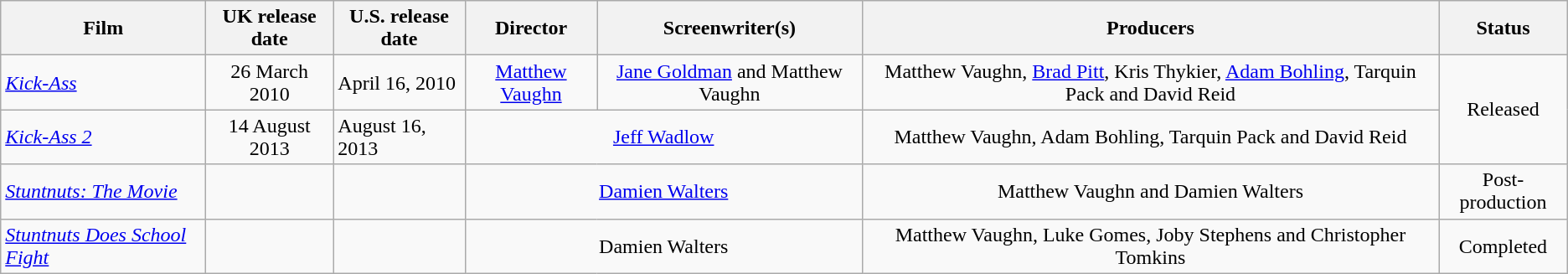<table class="wikitable sortable plainrowheaders" style="text-align:center;">
<tr>
<th>Film</th>
<th>UK release date</th>
<th>U.S. release date</th>
<th>Director</th>
<th>Screenwriter(s)</th>
<th>Producers</th>
<th>Status</th>
</tr>
<tr>
<td style="text-align:left"><em><a href='#'>Kick-Ass</a></em></td>
<td> 26 March 2010</td>
<td style="text-align:left">April 16, 2010</td>
<td><a href='#'>Matthew Vaughn</a></td>
<td><a href='#'>Jane Goldman</a> and Matthew Vaughn</td>
<td>Matthew Vaughn, <a href='#'>Brad Pitt</a>, Kris Thykier, <a href='#'>Adam Bohling</a>, Tarquin Pack and David Reid</td>
<td rowspan="2">Released</td>
</tr>
<tr>
<td style="text-align:left"><em><a href='#'>Kick-Ass 2</a></em></td>
<td> 14 August 2013</td>
<td style="text-align:left">August 16, 2013</td>
<td colspan="2"><a href='#'>Jeff Wadlow</a></td>
<td>Matthew Vaughn, Adam Bohling, Tarquin Pack and David Reid</td>
</tr>
<tr>
<td style="text-align:left"><em><a href='#'>Stuntnuts: The Movie</a></em></td>
<td></td>
<td></td>
<td colspan="2"><a href='#'>Damien Walters</a></td>
<td>Matthew Vaughn and Damien Walters</td>
<td>Post-production</td>
</tr>
<tr>
<td style="text-align:left"><em><a href='#'>Stuntnuts Does School Fight</a></em></td>
<td></td>
<td></td>
<td colspan="2">Damien Walters</td>
<td>Matthew Vaughn, Luke Gomes, Joby Stephens and Christopher Tomkins</td>
<td>Completed</td>
</tr>
</table>
